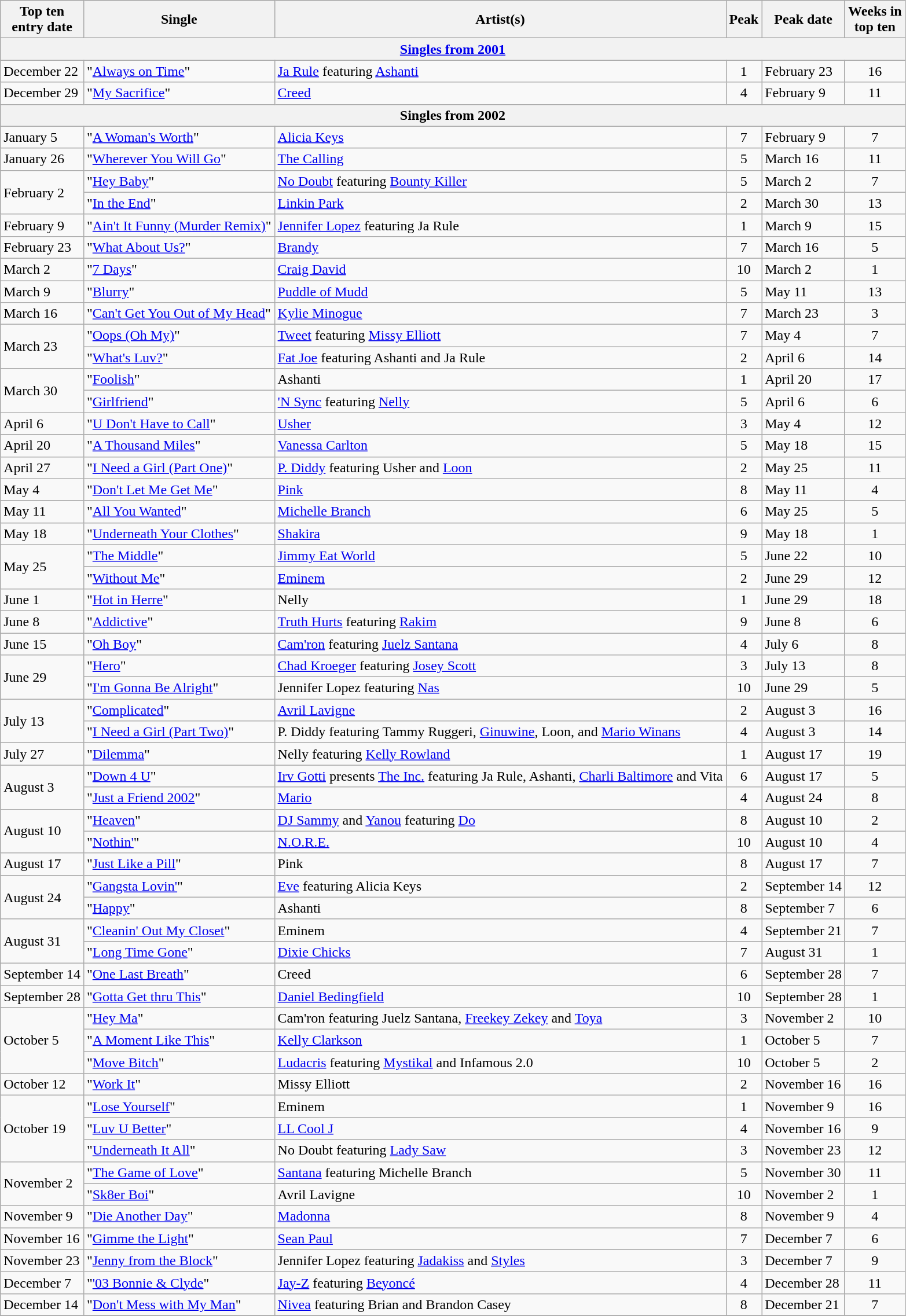<table class="wikitable sortable">
<tr>
<th>Top ten<br>entry date</th>
<th>Single</th>
<th>Artist(s)</th>
<th data-sort-type="number">Peak</th>
<th>Peak date</th>
<th data-sort-type="number">Weeks in<br>top ten</th>
</tr>
<tr>
<th colspan=7><a href='#'>Singles from 2001</a></th>
</tr>
<tr>
<td>December 22</td>
<td>"<a href='#'>Always on Time</a>"</td>
<td><a href='#'>Ja Rule</a> featuring <a href='#'>Ashanti</a></td>
<td align=center>1</td>
<td>February 23</td>
<td align=center>16</td>
</tr>
<tr>
<td>December 29</td>
<td>"<a href='#'>My Sacrifice</a>"</td>
<td><a href='#'>Creed</a></td>
<td align=center>4</td>
<td>February 9</td>
<td align=center>11</td>
</tr>
<tr>
<th colspan=6>Singles from 2002</th>
</tr>
<tr>
<td>January 5</td>
<td>"<a href='#'>A Woman's Worth</a>"</td>
<td><a href='#'>Alicia Keys</a></td>
<td align=center>7</td>
<td>February 9</td>
<td align=center>7</td>
</tr>
<tr>
<td>January 26</td>
<td>"<a href='#'>Wherever You Will Go</a>"</td>
<td><a href='#'>The Calling</a></td>
<td align=center>5</td>
<td>March 16</td>
<td align=center>11</td>
</tr>
<tr>
<td rowspan="2">February 2</td>
<td>"<a href='#'>Hey Baby</a>"</td>
<td><a href='#'>No Doubt</a> featuring <a href='#'>Bounty Killer</a></td>
<td align=center>5</td>
<td>March 2</td>
<td align=center>7</td>
</tr>
<tr>
<td>"<a href='#'>In the End</a>"</td>
<td><a href='#'>Linkin Park</a></td>
<td align=center>2</td>
<td>March 30</td>
<td align=center>13</td>
</tr>
<tr>
<td>February 9</td>
<td>"<a href='#'>Ain't It Funny (Murder Remix)</a>"</td>
<td><a href='#'>Jennifer Lopez</a> featuring Ja Rule</td>
<td align=center>1</td>
<td>March 9</td>
<td align=center>15</td>
</tr>
<tr>
<td>February 23</td>
<td>"<a href='#'>What About Us?</a>"</td>
<td><a href='#'>Brandy</a></td>
<td align=center>7</td>
<td>March 16</td>
<td align=center>5</td>
</tr>
<tr>
<td>March 2</td>
<td>"<a href='#'>7 Days</a>"</td>
<td><a href='#'>Craig David</a></td>
<td align=center>10</td>
<td>March 2</td>
<td align=center>1</td>
</tr>
<tr>
<td>March 9</td>
<td>"<a href='#'>Blurry</a>"</td>
<td><a href='#'>Puddle of Mudd</a></td>
<td align=center>5</td>
<td>May 11</td>
<td align=center>13</td>
</tr>
<tr>
<td>March 16</td>
<td>"<a href='#'>Can't Get You Out of My Head</a>"</td>
<td><a href='#'>Kylie Minogue</a></td>
<td align=center>7</td>
<td>March 23</td>
<td align=center>3</td>
</tr>
<tr>
<td rowspan="2">March 23</td>
<td>"<a href='#'>Oops (Oh My)</a>"</td>
<td><a href='#'>Tweet</a> featuring <a href='#'>Missy Elliott</a></td>
<td align=center>7</td>
<td>May 4</td>
<td align=center>7</td>
</tr>
<tr>
<td>"<a href='#'>What's Luv?</a>"</td>
<td><a href='#'>Fat Joe</a> featuring Ashanti and Ja Rule</td>
<td align=center>2</td>
<td>April 6</td>
<td align=center>14</td>
</tr>
<tr>
<td rowspan="2">March 30</td>
<td>"<a href='#'>Foolish</a>"</td>
<td>Ashanti</td>
<td align=center>1</td>
<td>April 20</td>
<td align=center>17</td>
</tr>
<tr>
<td>"<a href='#'>Girlfriend</a>"</td>
<td><a href='#'>'N Sync</a> featuring <a href='#'>Nelly</a></td>
<td align=center>5</td>
<td>April 6</td>
<td align=center>6</td>
</tr>
<tr>
<td>April 6</td>
<td>"<a href='#'>U Don't Have to Call</a>"</td>
<td><a href='#'>Usher</a></td>
<td align=center>3</td>
<td>May 4</td>
<td align=center>12</td>
</tr>
<tr>
<td>April 20</td>
<td>"<a href='#'>A Thousand Miles</a>"</td>
<td><a href='#'>Vanessa Carlton</a></td>
<td align=center>5</td>
<td>May 18</td>
<td align=center>15</td>
</tr>
<tr>
<td>April 27</td>
<td>"<a href='#'>I Need a Girl (Part One)</a>"</td>
<td><a href='#'>P. Diddy</a> featuring Usher and <a href='#'>Loon</a></td>
<td align=center>2</td>
<td>May 25</td>
<td align=center>11</td>
</tr>
<tr>
<td>May 4</td>
<td>"<a href='#'>Don't Let Me Get Me</a>"</td>
<td><a href='#'>Pink</a></td>
<td align=center>8</td>
<td>May 11</td>
<td align=center>4</td>
</tr>
<tr>
<td>May 11</td>
<td>"<a href='#'>All You Wanted</a>"</td>
<td><a href='#'>Michelle Branch</a></td>
<td align=center>6</td>
<td>May 25</td>
<td align=center>5</td>
</tr>
<tr>
<td>May 18</td>
<td>"<a href='#'>Underneath Your Clothes</a>"</td>
<td><a href='#'>Shakira</a></td>
<td align=center>9</td>
<td>May 18</td>
<td align=center>1</td>
</tr>
<tr>
<td rowspan="2">May 25</td>
<td>"<a href='#'>The Middle</a>"</td>
<td><a href='#'>Jimmy Eat World</a></td>
<td align=center>5</td>
<td>June 22</td>
<td align=center>10</td>
</tr>
<tr>
<td>"<a href='#'>Without Me</a>"</td>
<td><a href='#'>Eminem</a></td>
<td align=center>2</td>
<td>June 29</td>
<td align=center>12</td>
</tr>
<tr>
<td>June 1</td>
<td>"<a href='#'>Hot in Herre</a>"</td>
<td>Nelly</td>
<td align=center>1</td>
<td>June 29</td>
<td align=center>18</td>
</tr>
<tr>
<td>June 8</td>
<td>"<a href='#'>Addictive</a>"</td>
<td><a href='#'>Truth Hurts</a> featuring <a href='#'>Rakim</a></td>
<td align=center>9</td>
<td>June 8</td>
<td align=center>6</td>
</tr>
<tr>
<td>June 15</td>
<td>"<a href='#'>Oh Boy</a>"</td>
<td><a href='#'>Cam'ron</a> featuring <a href='#'>Juelz Santana</a></td>
<td align=center>4</td>
<td>July 6</td>
<td align=center>8</td>
</tr>
<tr>
<td rowspan="2">June 29</td>
<td>"<a href='#'>Hero</a>"</td>
<td><a href='#'>Chad Kroeger</a> featuring <a href='#'>Josey Scott</a></td>
<td align=center>3</td>
<td>July 13</td>
<td align=center>8</td>
</tr>
<tr>
<td>"<a href='#'>I'm Gonna Be Alright</a>"</td>
<td>Jennifer Lopez featuring <a href='#'>Nas</a></td>
<td align=center>10</td>
<td>June 29</td>
<td align=center>5</td>
</tr>
<tr>
<td rowspan="2">July 13</td>
<td>"<a href='#'>Complicated</a>"</td>
<td><a href='#'>Avril Lavigne</a></td>
<td align=center>2</td>
<td>August 3</td>
<td align=center>16</td>
</tr>
<tr>
<td>"<a href='#'>I Need a Girl (Part Two)</a>"</td>
<td>P. Diddy featuring Tammy Ruggeri, <a href='#'>Ginuwine</a>, Loon, and <a href='#'>Mario Winans</a></td>
<td align=center>4</td>
<td>August 3</td>
<td align=center>14</td>
</tr>
<tr>
<td>July 27</td>
<td>"<a href='#'>Dilemma</a>"</td>
<td>Nelly featuring <a href='#'>Kelly Rowland</a></td>
<td align=center>1</td>
<td>August 17</td>
<td align=center>19</td>
</tr>
<tr>
<td rowspan="2">August 3</td>
<td>"<a href='#'>Down 4 U</a>"</td>
<td><a href='#'>Irv Gotti</a> presents <a href='#'>The Inc.</a> featuring Ja Rule, Ashanti, <a href='#'>Charli Baltimore</a> and Vita</td>
<td align=center>6</td>
<td>August 17</td>
<td align=center>5</td>
</tr>
<tr>
<td>"<a href='#'>Just a Friend 2002</a>"</td>
<td><a href='#'>Mario</a></td>
<td align=center>4</td>
<td>August 24</td>
<td align=center>8</td>
</tr>
<tr>
<td rowspan="2">August 10</td>
<td>"<a href='#'>Heaven</a>"</td>
<td><a href='#'>DJ Sammy</a> and <a href='#'>Yanou</a> featuring <a href='#'>Do</a></td>
<td align=center>8</td>
<td>August 10</td>
<td align=center>2</td>
</tr>
<tr>
<td>"<a href='#'>Nothin'</a>"</td>
<td><a href='#'>N.O.R.E.</a></td>
<td align=center>10</td>
<td>August 10</td>
<td align=center>4</td>
</tr>
<tr>
<td>August 17</td>
<td>"<a href='#'>Just Like a Pill</a>"</td>
<td>Pink</td>
<td align=center>8</td>
<td>August 17</td>
<td align=center>7</td>
</tr>
<tr>
<td rowspan="2">August 24</td>
<td>"<a href='#'>Gangsta Lovin'</a>"</td>
<td><a href='#'>Eve</a> featuring Alicia Keys</td>
<td align=center>2</td>
<td>September 14</td>
<td align=center>12</td>
</tr>
<tr>
<td>"<a href='#'>Happy</a>"</td>
<td>Ashanti</td>
<td align=center>8</td>
<td>September 7</td>
<td align=center>6</td>
</tr>
<tr>
<td rowspan="2">August 31</td>
<td>"<a href='#'>Cleanin' Out My Closet</a>"</td>
<td>Eminem</td>
<td align=center>4</td>
<td>September 21</td>
<td align=center>7</td>
</tr>
<tr>
<td>"<a href='#'>Long Time Gone</a>"</td>
<td><a href='#'>Dixie Chicks</a></td>
<td align=center>7</td>
<td>August 31</td>
<td align=center>1</td>
</tr>
<tr>
<td>September 14</td>
<td>"<a href='#'>One Last Breath</a>"</td>
<td>Creed</td>
<td align=center>6</td>
<td>September 28</td>
<td align=center>7</td>
</tr>
<tr>
<td>September 28</td>
<td>"<a href='#'>Gotta Get thru This</a>"</td>
<td><a href='#'>Daniel Bedingfield</a></td>
<td align=center>10</td>
<td>September 28</td>
<td align=center>1</td>
</tr>
<tr>
<td rowspan="3">October 5</td>
<td>"<a href='#'>Hey Ma</a>"</td>
<td>Cam'ron featuring Juelz Santana, <a href='#'>Freekey Zekey</a> and <a href='#'>Toya</a></td>
<td align=center>3</td>
<td>November 2</td>
<td align=center>10</td>
</tr>
<tr>
<td>"<a href='#'>A Moment Like This</a>"</td>
<td><a href='#'>Kelly Clarkson</a></td>
<td align=center>1</td>
<td>October 5</td>
<td align=center>7</td>
</tr>
<tr>
<td>"<a href='#'>Move Bitch</a>"</td>
<td><a href='#'>Ludacris</a> featuring <a href='#'>Mystikal</a> and Infamous 2.0</td>
<td align=center>10</td>
<td>October 5</td>
<td align=center>2</td>
</tr>
<tr>
<td>October 12</td>
<td>"<a href='#'>Work It</a>"</td>
<td>Missy Elliott</td>
<td align=center>2</td>
<td>November 16</td>
<td align=center>16</td>
</tr>
<tr>
<td rowspan="3">October 19</td>
<td>"<a href='#'>Lose Yourself</a>"</td>
<td>Eminem</td>
<td align=center>1</td>
<td>November 9</td>
<td align=center>16</td>
</tr>
<tr>
<td>"<a href='#'>Luv U Better</a>"</td>
<td><a href='#'>LL Cool J</a></td>
<td align=center>4</td>
<td>November 16</td>
<td align=center>9</td>
</tr>
<tr>
<td>"<a href='#'>Underneath It All</a>"</td>
<td>No Doubt featuring <a href='#'>Lady Saw</a></td>
<td align=center>3</td>
<td>November 23</td>
<td align=center>12</td>
</tr>
<tr>
<td rowspan="2">November 2</td>
<td>"<a href='#'>The Game of Love</a>"</td>
<td><a href='#'>Santana</a> featuring Michelle Branch</td>
<td align=center>5</td>
<td>November 30</td>
<td align=center>11</td>
</tr>
<tr>
<td>"<a href='#'>Sk8er Boi</a>"</td>
<td>Avril Lavigne</td>
<td align=center>10</td>
<td>November 2</td>
<td align=center>1</td>
</tr>
<tr>
<td>November 9</td>
<td>"<a href='#'>Die Another Day</a>"</td>
<td><a href='#'>Madonna</a></td>
<td align=center>8</td>
<td>November 9</td>
<td align=center>4</td>
</tr>
<tr>
<td>November 16</td>
<td>"<a href='#'>Gimme the Light</a>"</td>
<td><a href='#'>Sean Paul</a></td>
<td align=center>7</td>
<td>December 7</td>
<td align=center>6</td>
</tr>
<tr>
<td>November 23</td>
<td>"<a href='#'>Jenny from the Block</a>"</td>
<td>Jennifer Lopez featuring <a href='#'>Jadakiss</a> and <a href='#'>Styles</a></td>
<td align=center>3</td>
<td>December 7</td>
<td align=center>9</td>
</tr>
<tr>
<td>December 7</td>
<td>"<a href='#'>'03 Bonnie & Clyde</a>"</td>
<td><a href='#'>Jay-Z</a> featuring <a href='#'>Beyoncé</a></td>
<td align=center>4</td>
<td>December 28</td>
<td align=center>11</td>
</tr>
<tr>
<td>December 14</td>
<td>"<a href='#'>Don't Mess with My Man</a>"</td>
<td><a href='#'>Nivea</a> featuring Brian and Brandon Casey</td>
<td align=center>8</td>
<td>December 21</td>
<td align=center>7</td>
</tr>
<tr>
</tr>
</table>
